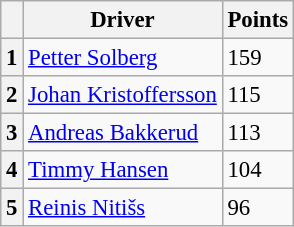<table class="wikitable" style="font-size: 95%;">
<tr>
<th></th>
<th>Driver</th>
<th>Points</th>
</tr>
<tr>
<th>1</th>
<td> <a href='#'>Petter Solberg</a></td>
<td>159</td>
</tr>
<tr>
<th>2</th>
<td> <a href='#'>Johan Kristoffersson</a></td>
<td>115</td>
</tr>
<tr>
<th>3</th>
<td> <a href='#'>Andreas Bakkerud</a></td>
<td>113</td>
</tr>
<tr>
<th>4</th>
<td> <a href='#'>Timmy Hansen</a></td>
<td>104</td>
</tr>
<tr>
<th>5</th>
<td> <a href='#'>Reinis Nitišs</a></td>
<td>96</td>
</tr>
</table>
